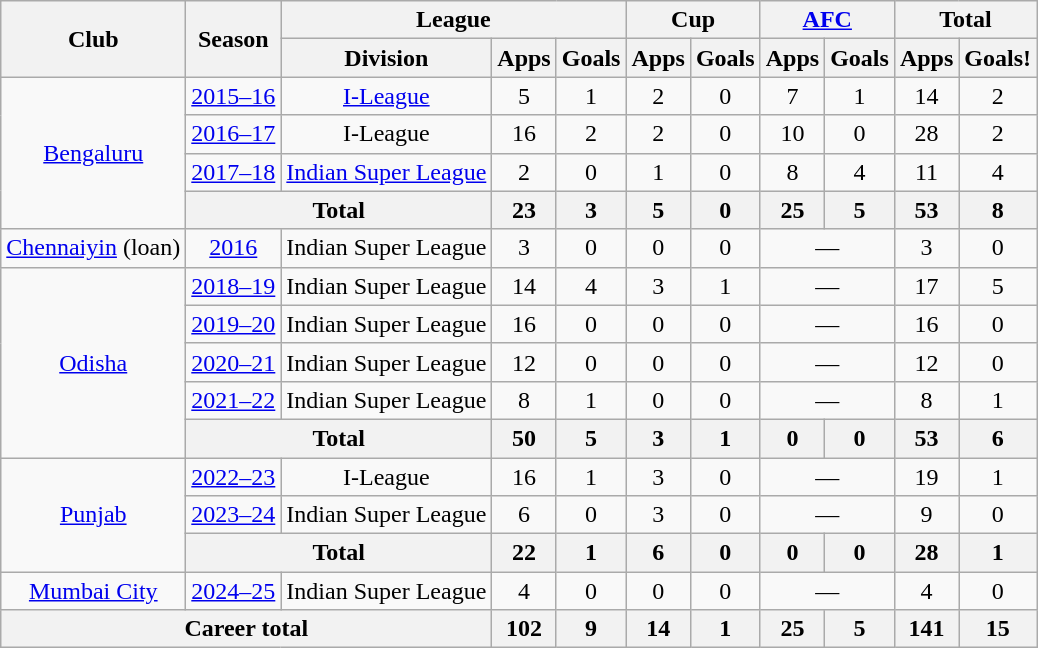<table class="wikitable" style="text-align: center;">
<tr>
<th rowspan="2">Club</th>
<th rowspan="2">Season</th>
<th colspan="3">League</th>
<th colspan="2">Cup</th>
<th colspan="2"><a href='#'>AFC</a></th>
<th colspan="2">Total</th>
</tr>
<tr>
<th>Division</th>
<th>Apps</th>
<th>Goals</th>
<th>Apps</th>
<th>Goals</th>
<th>Apps</th>
<th>Goals</th>
<th>Apps</th>
<th>Goals!</th>
</tr>
<tr>
<td rowspan="4"><a href='#'>Bengaluru</a></td>
<td><a href='#'>2015–16</a></td>
<td><a href='#'>I-League</a></td>
<td>5</td>
<td>1</td>
<td>2</td>
<td>0</td>
<td>7</td>
<td>1</td>
<td>14</td>
<td>2</td>
</tr>
<tr>
<td><a href='#'>2016–17</a></td>
<td>I-League</td>
<td>16</td>
<td>2</td>
<td>2</td>
<td>0</td>
<td>10</td>
<td>0</td>
<td>28</td>
<td>2</td>
</tr>
<tr>
<td><a href='#'>2017–18</a></td>
<td><a href='#'>Indian Super League</a></td>
<td>2</td>
<td>0</td>
<td>1</td>
<td>0</td>
<td>8</td>
<td>4</td>
<td>11</td>
<td>4</td>
</tr>
<tr>
<th colspan="2">Total</th>
<th>23</th>
<th>3</th>
<th>5</th>
<th>0</th>
<th>25</th>
<th>5</th>
<th>53</th>
<th>8</th>
</tr>
<tr>
<td rowspan="1"><a href='#'>Chennaiyin</a> (loan)</td>
<td><a href='#'>2016</a></td>
<td>Indian Super League</td>
<td>3</td>
<td>0</td>
<td>0</td>
<td>0</td>
<td colspan="2">—</td>
<td>3</td>
<td>0</td>
</tr>
<tr>
<td rowspan="5"><a href='#'>Odisha</a></td>
<td><a href='#'>2018–19</a></td>
<td>Indian Super League</td>
<td>14</td>
<td>4</td>
<td>3</td>
<td>1</td>
<td colspan="2">—</td>
<td>17</td>
<td>5</td>
</tr>
<tr>
<td><a href='#'>2019–20</a></td>
<td>Indian Super League</td>
<td>16</td>
<td>0</td>
<td>0</td>
<td>0</td>
<td colspan="2">—</td>
<td>16</td>
<td>0</td>
</tr>
<tr>
<td><a href='#'>2020–21</a></td>
<td>Indian Super League</td>
<td>12</td>
<td>0</td>
<td>0</td>
<td>0</td>
<td colspan="2">—</td>
<td>12</td>
<td>0</td>
</tr>
<tr>
<td><a href='#'>2021–22</a></td>
<td>Indian Super League</td>
<td>8</td>
<td>1</td>
<td>0</td>
<td>0</td>
<td colspan="2">—</td>
<td>8</td>
<td>1</td>
</tr>
<tr>
<th colspan="2">Total</th>
<th>50</th>
<th>5</th>
<th>3</th>
<th>1</th>
<th>0</th>
<th>0</th>
<th>53</th>
<th>6</th>
</tr>
<tr>
<td rowspan="3"><a href='#'>Punjab</a></td>
<td><a href='#'>2022–23</a></td>
<td>I-League</td>
<td>16</td>
<td>1</td>
<td>3</td>
<td>0</td>
<td colspan="2">—</td>
<td>19</td>
<td>1</td>
</tr>
<tr>
<td><a href='#'>2023–24</a></td>
<td>Indian Super League</td>
<td>6</td>
<td>0</td>
<td>3</td>
<td>0</td>
<td colspan="2">—</td>
<td>9</td>
<td>0</td>
</tr>
<tr>
<th colspan="2">Total</th>
<th>22</th>
<th>1</th>
<th>6</th>
<th>0</th>
<th>0</th>
<th>0</th>
<th>28</th>
<th>1</th>
</tr>
<tr>
<td><a href='#'>Mumbai City</a></td>
<td><a href='#'>2024–25</a></td>
<td>Indian Super League</td>
<td>4</td>
<td>0</td>
<td>0</td>
<td>0</td>
<td colspan="2">—</td>
<td>4</td>
<td>0</td>
</tr>
<tr>
<th colspan="3">Career total</th>
<th>102</th>
<th>9</th>
<th>14</th>
<th>1</th>
<th>25</th>
<th>5</th>
<th>141</th>
<th>15</th>
</tr>
</table>
